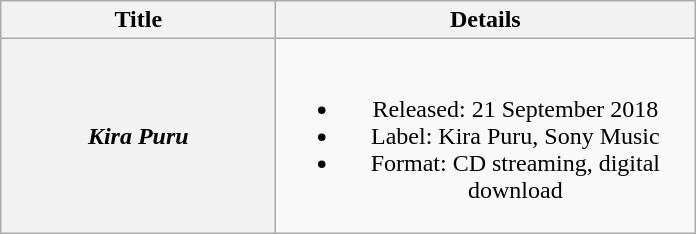<table class="wikitable plainrowheaders" style="text-align:center;" border="1">
<tr>
<th scope="col" style="width:11em;">Title</th>
<th scope="col" style="width:17em;">Details</th>
</tr>
<tr>
<th scope="row"><em>Kira Puru</em></th>
<td><br><ul><li>Released: 21 September 2018</li><li>Label: Kira Puru, Sony Music</li><li>Format: CD streaming, digital download</li></ul></td>
</tr>
</table>
